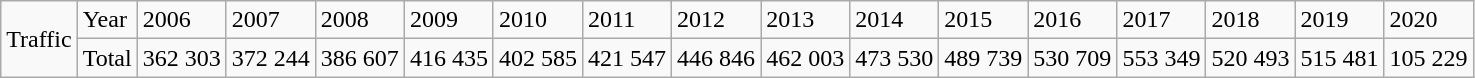<table class="wikitable">
<tr>
<td rowspan="2">Traffic</td>
<td>Year</td>
<td>2006</td>
<td>2007</td>
<td>2008</td>
<td>2009</td>
<td>2010</td>
<td>2011</td>
<td>2012</td>
<td>2013</td>
<td>2014</td>
<td>2015</td>
<td>2016</td>
<td>2017</td>
<td>2018</td>
<td>2019</td>
<td>2020</td>
</tr>
<tr>
<td>Total</td>
<td>362 303</td>
<td>372 244</td>
<td>386 607</td>
<td>416 435</td>
<td>402 585</td>
<td>421 547</td>
<td>446 846</td>
<td>462 003</td>
<td>473 530</td>
<td>489 739</td>
<td>530 709</td>
<td>553 349</td>
<td>520 493</td>
<td>515 481</td>
<td>105 229</td>
</tr>
</table>
